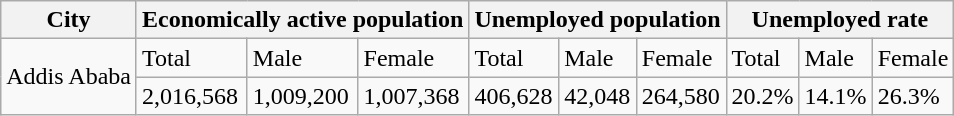<table class="wikitable">
<tr>
<th>City</th>
<th colspan="3">Economically active population</th>
<th colspan="3">Unemployed population</th>
<th colspan="3">Unemployed rate</th>
</tr>
<tr>
<td rowspan="2">Addis  Ababa</td>
<td>Total</td>
<td>Male</td>
<td>Female</td>
<td>Total</td>
<td>Male</td>
<td>Female</td>
<td>Total</td>
<td>Male</td>
<td>Female</td>
</tr>
<tr>
<td>2,016,568</td>
<td>1,009,200</td>
<td>1,007,368</td>
<td>406,628</td>
<td>42,048</td>
<td>264,580</td>
<td>20.2%</td>
<td>14.1%</td>
<td>26.3%</td>
</tr>
</table>
